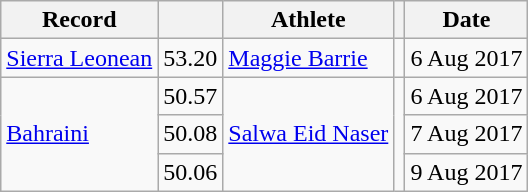<table class="wikitable">
<tr>
<th>Record</th>
<th></th>
<th>Athlete</th>
<th></th>
<th>Date</th>
</tr>
<tr>
<td><a href='#'>Sierra Leonean</a></td>
<td>53.20</td>
<td><a href='#'>Maggie Barrie</a></td>
<td></td>
<td align=right>6 Aug 2017</td>
</tr>
<tr>
<td rowspan=3><a href='#'>Bahraini</a></td>
<td>50.57</td>
<td rowspan=3><a href='#'>Salwa Eid Naser</a></td>
<td rowspan=3></td>
<td align=right>6 Aug 2017</td>
</tr>
<tr>
<td>50.08</td>
<td align=right>7 Aug 2017</td>
</tr>
<tr>
<td>50.06</td>
<td align=right>9 Aug 2017</td>
</tr>
</table>
